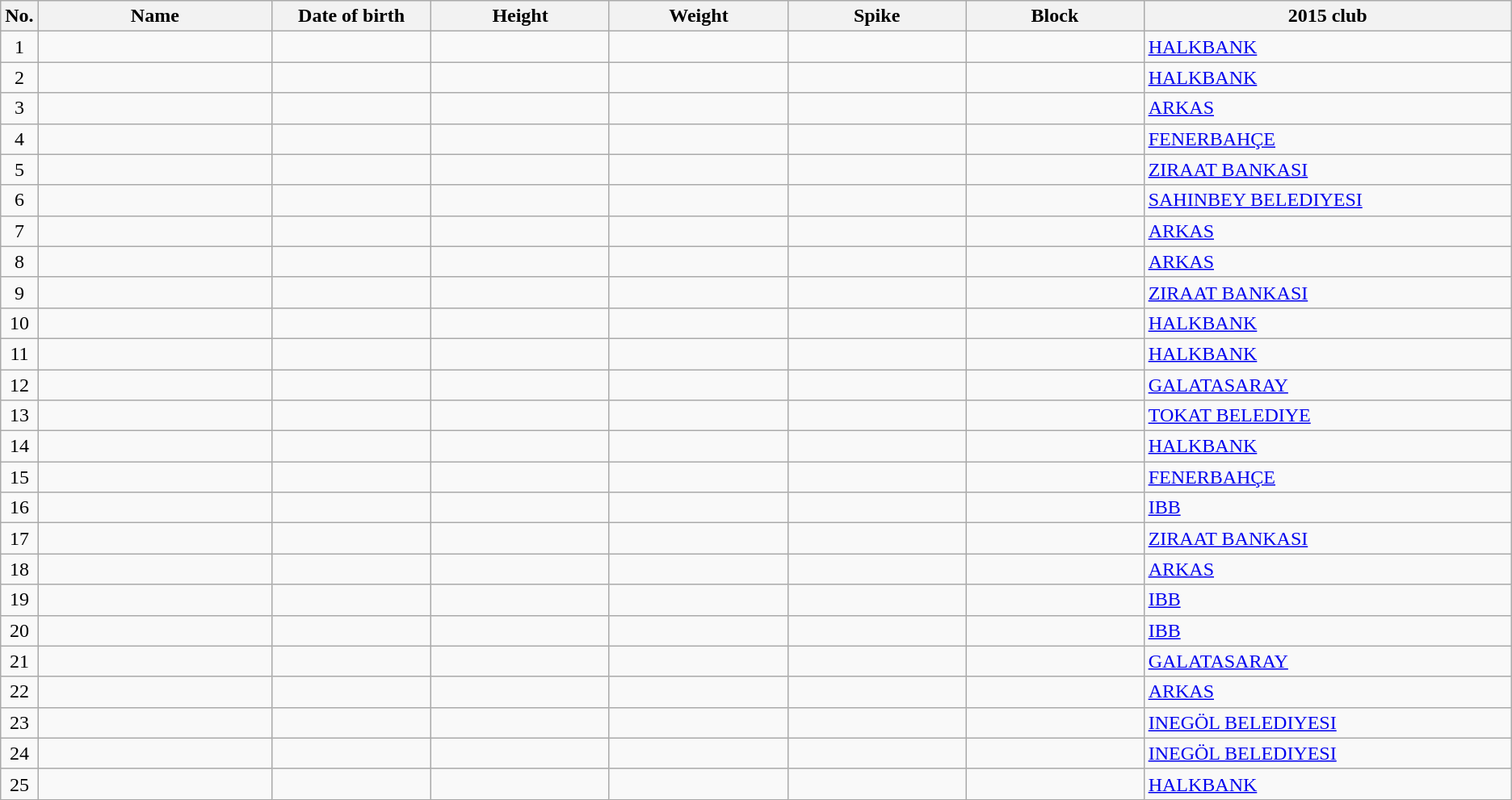<table class="wikitable sortable" style="font-size:100%; text-align:center;">
<tr>
<th>No.</th>
<th style="width:12em">Name</th>
<th style="width:8em">Date of birth</th>
<th style="width:9em">Height</th>
<th style="width:9em">Weight</th>
<th style="width:9em">Spike</th>
<th style="width:9em">Block</th>
<th style="width:19em">2015 club</th>
</tr>
<tr>
<td>1</td>
<td align=left></td>
<td align=right></td>
<td></td>
<td></td>
<td></td>
<td></td>
<td align=left><a href='#'>HALKBANK</a></td>
</tr>
<tr>
<td>2</td>
<td align=left></td>
<td align=right></td>
<td></td>
<td></td>
<td></td>
<td></td>
<td align=left><a href='#'>HALKBANK</a></td>
</tr>
<tr>
<td>3</td>
<td align=left></td>
<td align=right></td>
<td></td>
<td></td>
<td></td>
<td></td>
<td align=left><a href='#'>ARKAS</a></td>
</tr>
<tr>
<td>4</td>
<td align=left></td>
<td align=right></td>
<td></td>
<td></td>
<td></td>
<td></td>
<td align=left><a href='#'>FENERBAHÇE</a></td>
</tr>
<tr>
<td>5</td>
<td align=left></td>
<td align=right></td>
<td></td>
<td></td>
<td></td>
<td></td>
<td align=left><a href='#'>ZIRAAT BANKASI</a></td>
</tr>
<tr>
<td>6</td>
<td align=left></td>
<td align=right></td>
<td></td>
<td></td>
<td></td>
<td></td>
<td align=left><a href='#'>SAHINBEY BELEDIYESI</a></td>
</tr>
<tr>
<td>7</td>
<td align=left></td>
<td align=right></td>
<td></td>
<td></td>
<td></td>
<td></td>
<td align=left><a href='#'>ARKAS</a></td>
</tr>
<tr>
<td>8</td>
<td align=left></td>
<td align=right></td>
<td></td>
<td></td>
<td></td>
<td></td>
<td align=left><a href='#'>ARKAS</a></td>
</tr>
<tr>
<td>9</td>
<td align=left></td>
<td align=right></td>
<td></td>
<td></td>
<td></td>
<td></td>
<td align=left><a href='#'>ZIRAAT BANKASI</a></td>
</tr>
<tr>
<td>10</td>
<td align=left></td>
<td align=right></td>
<td></td>
<td></td>
<td></td>
<td></td>
<td align=left><a href='#'>HALKBANK</a></td>
</tr>
<tr>
<td>11</td>
<td align=left></td>
<td align=right></td>
<td></td>
<td></td>
<td></td>
<td></td>
<td align=left><a href='#'>HALKBANK</a></td>
</tr>
<tr>
<td>12</td>
<td align=left></td>
<td align=right></td>
<td></td>
<td></td>
<td></td>
<td></td>
<td align=left><a href='#'>GALATASARAY</a></td>
</tr>
<tr>
<td>13</td>
<td align=left></td>
<td align=right></td>
<td></td>
<td></td>
<td></td>
<td></td>
<td align=left><a href='#'>TOKAT BELEDIYE</a></td>
</tr>
<tr>
<td>14</td>
<td align=left></td>
<td align=right></td>
<td></td>
<td></td>
<td></td>
<td></td>
<td align=left><a href='#'>HALKBANK</a></td>
</tr>
<tr>
<td>15</td>
<td align=left></td>
<td align=right></td>
<td></td>
<td></td>
<td></td>
<td></td>
<td align=left><a href='#'>FENERBAHÇE</a></td>
</tr>
<tr>
<td>16</td>
<td align=left></td>
<td align=right></td>
<td></td>
<td></td>
<td></td>
<td></td>
<td align=left><a href='#'>IBB</a></td>
</tr>
<tr>
<td>17</td>
<td align=left></td>
<td align=right></td>
<td></td>
<td></td>
<td></td>
<td></td>
<td align=left><a href='#'>ZIRAAT BANKASI</a></td>
</tr>
<tr>
<td>18</td>
<td align=left></td>
<td align=right></td>
<td></td>
<td></td>
<td></td>
<td></td>
<td align=left><a href='#'>ARKAS</a></td>
</tr>
<tr>
<td>19</td>
<td align=left></td>
<td align=right></td>
<td></td>
<td></td>
<td></td>
<td></td>
<td align=left><a href='#'>IBB</a></td>
</tr>
<tr>
<td>20</td>
<td align=left></td>
<td align=right></td>
<td></td>
<td></td>
<td></td>
<td></td>
<td align=left><a href='#'>IBB</a></td>
</tr>
<tr>
<td>21</td>
<td align=left></td>
<td align=right></td>
<td></td>
<td></td>
<td></td>
<td></td>
<td align=left><a href='#'>GALATASARAY</a></td>
</tr>
<tr>
<td>22</td>
<td align=left></td>
<td align=right></td>
<td></td>
<td></td>
<td></td>
<td></td>
<td align=left><a href='#'>ARKAS</a></td>
</tr>
<tr>
<td>23</td>
<td align=left></td>
<td align=right></td>
<td></td>
<td></td>
<td></td>
<td></td>
<td align=left><a href='#'>INEGÖL BELEDIYESI</a></td>
</tr>
<tr>
<td>24</td>
<td align=left></td>
<td align=right></td>
<td></td>
<td></td>
<td></td>
<td></td>
<td align=left><a href='#'>INEGÖL BELEDIYESI</a></td>
</tr>
<tr>
<td>25</td>
<td align=left></td>
<td align=right></td>
<td></td>
<td></td>
<td></td>
<td></td>
<td align=left><a href='#'>HALKBANK</a></td>
</tr>
</table>
